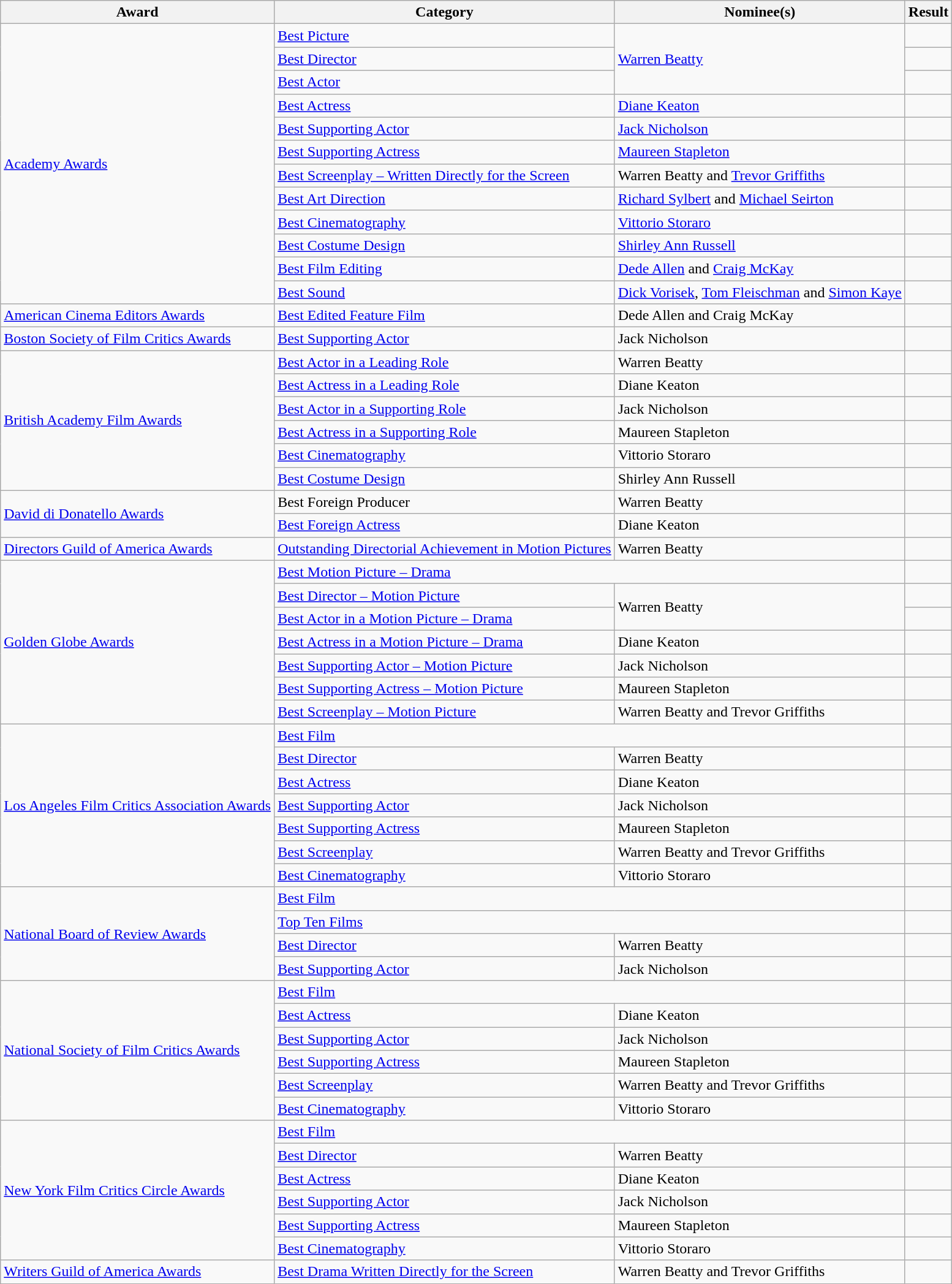<table class="wikitable plainrowheaders">
<tr>
<th>Award</th>
<th>Category</th>
<th>Nominee(s)</th>
<th>Result</th>
</tr>
<tr>
<td rowspan="12"><a href='#'>Academy Awards</a></td>
<td><a href='#'>Best Picture</a></td>
<td rowspan="3"><a href='#'>Warren Beatty</a></td>
<td></td>
</tr>
<tr>
<td><a href='#'>Best Director</a></td>
<td></td>
</tr>
<tr>
<td><a href='#'>Best Actor</a></td>
<td></td>
</tr>
<tr>
<td><a href='#'>Best Actress</a></td>
<td><a href='#'>Diane Keaton</a></td>
<td></td>
</tr>
<tr>
<td><a href='#'>Best Supporting Actor</a></td>
<td><a href='#'>Jack Nicholson</a></td>
<td></td>
</tr>
<tr>
<td><a href='#'>Best Supporting Actress</a></td>
<td><a href='#'>Maureen Stapleton</a></td>
<td></td>
</tr>
<tr>
<td><a href='#'>Best Screenplay – Written Directly for the Screen</a></td>
<td>Warren Beatty and <a href='#'>Trevor Griffiths</a></td>
<td></td>
</tr>
<tr>
<td><a href='#'>Best Art Direction</a></td>
<td><a href='#'>Richard Sylbert</a> and <a href='#'>Michael Seirton</a></td>
<td></td>
</tr>
<tr>
<td><a href='#'>Best Cinematography</a></td>
<td><a href='#'>Vittorio Storaro</a></td>
<td></td>
</tr>
<tr>
<td><a href='#'>Best Costume Design</a></td>
<td><a href='#'>Shirley Ann Russell</a></td>
<td></td>
</tr>
<tr>
<td><a href='#'>Best Film Editing</a></td>
<td><a href='#'>Dede Allen</a> and <a href='#'>Craig McKay</a></td>
<td></td>
</tr>
<tr>
<td><a href='#'>Best Sound</a></td>
<td><a href='#'>Dick Vorisek</a>, <a href='#'>Tom Fleischman</a> and <a href='#'>Simon Kaye</a></td>
<td></td>
</tr>
<tr>
<td><a href='#'>American Cinema Editors Awards</a></td>
<td><a href='#'>Best Edited Feature Film</a></td>
<td>Dede Allen and Craig McKay</td>
<td></td>
</tr>
<tr>
<td><a href='#'>Boston Society of Film Critics Awards</a></td>
<td><a href='#'>Best Supporting Actor</a></td>
<td>Jack Nicholson</td>
<td></td>
</tr>
<tr>
<td rowspan="6"><a href='#'>British Academy Film Awards</a></td>
<td><a href='#'>Best Actor in a Leading Role</a></td>
<td>Warren Beatty</td>
<td></td>
</tr>
<tr>
<td><a href='#'>Best Actress in a Leading Role</a></td>
<td>Diane Keaton</td>
<td></td>
</tr>
<tr>
<td><a href='#'>Best Actor in a Supporting Role</a></td>
<td>Jack Nicholson</td>
<td></td>
</tr>
<tr>
<td><a href='#'>Best Actress in a Supporting Role</a></td>
<td>Maureen Stapleton</td>
<td></td>
</tr>
<tr>
<td><a href='#'>Best Cinematography</a></td>
<td>Vittorio Storaro</td>
<td></td>
</tr>
<tr>
<td><a href='#'>Best Costume Design</a></td>
<td>Shirley Ann Russell</td>
<td></td>
</tr>
<tr>
<td rowspan="2"><a href='#'>David di Donatello Awards</a></td>
<td>Best Foreign Producer</td>
<td>Warren Beatty</td>
<td></td>
</tr>
<tr>
<td><a href='#'>Best Foreign Actress</a></td>
<td>Diane Keaton</td>
<td></td>
</tr>
<tr>
<td><a href='#'>Directors Guild of America Awards</a></td>
<td><a href='#'>Outstanding Directorial Achievement in Motion Pictures</a></td>
<td>Warren Beatty</td>
<td></td>
</tr>
<tr>
<td rowspan="7"><a href='#'>Golden Globe Awards</a></td>
<td colspan="2"><a href='#'>Best Motion Picture – Drama</a></td>
<td></td>
</tr>
<tr>
<td><a href='#'>Best Director – Motion Picture</a></td>
<td rowspan="2">Warren Beatty</td>
<td></td>
</tr>
<tr>
<td><a href='#'>Best Actor in a Motion Picture – Drama</a></td>
<td></td>
</tr>
<tr>
<td><a href='#'>Best Actress in a Motion Picture – Drama</a></td>
<td>Diane Keaton</td>
<td></td>
</tr>
<tr>
<td><a href='#'>Best Supporting Actor – Motion Picture</a></td>
<td>Jack Nicholson</td>
<td></td>
</tr>
<tr>
<td><a href='#'>Best Supporting Actress – Motion Picture</a></td>
<td>Maureen Stapleton</td>
<td></td>
</tr>
<tr>
<td><a href='#'>Best Screenplay – Motion Picture</a></td>
<td>Warren Beatty and Trevor Griffiths</td>
<td></td>
</tr>
<tr>
<td rowspan="7"><a href='#'>Los Angeles Film Critics Association Awards</a></td>
<td colspan="2"><a href='#'>Best Film</a></td>
<td></td>
</tr>
<tr>
<td><a href='#'>Best Director</a></td>
<td>Warren Beatty</td>
<td></td>
</tr>
<tr>
<td><a href='#'>Best Actress</a></td>
<td>Diane Keaton</td>
<td></td>
</tr>
<tr>
<td><a href='#'>Best Supporting Actor</a></td>
<td>Jack Nicholson</td>
<td></td>
</tr>
<tr>
<td><a href='#'>Best Supporting Actress</a></td>
<td>Maureen Stapleton</td>
<td></td>
</tr>
<tr>
<td><a href='#'>Best Screenplay</a></td>
<td>Warren Beatty and Trevor Griffiths</td>
<td></td>
</tr>
<tr>
<td><a href='#'>Best Cinematography</a></td>
<td>Vittorio Storaro</td>
<td></td>
</tr>
<tr>
<td rowspan="4"><a href='#'>National Board of Review Awards</a></td>
<td colspan="2"><a href='#'>Best Film</a></td>
<td></td>
</tr>
<tr>
<td colspan="2"><a href='#'>Top Ten Films</a></td>
<td></td>
</tr>
<tr>
<td><a href='#'>Best Director</a></td>
<td>Warren Beatty</td>
<td></td>
</tr>
<tr>
<td><a href='#'>Best Supporting Actor</a></td>
<td>Jack Nicholson</td>
<td></td>
</tr>
<tr>
<td rowspan="6"><a href='#'>National Society of Film Critics Awards</a></td>
<td colspan="2"><a href='#'>Best Film</a></td>
<td></td>
</tr>
<tr>
<td><a href='#'>Best Actress</a></td>
<td>Diane Keaton</td>
<td></td>
</tr>
<tr>
<td><a href='#'>Best Supporting Actor</a></td>
<td>Jack Nicholson</td>
<td></td>
</tr>
<tr>
<td><a href='#'>Best Supporting Actress</a></td>
<td>Maureen Stapleton</td>
<td></td>
</tr>
<tr>
<td><a href='#'>Best Screenplay</a></td>
<td>Warren Beatty and Trevor Griffiths</td>
<td></td>
</tr>
<tr>
<td><a href='#'>Best Cinematography</a></td>
<td>Vittorio Storaro</td>
<td></td>
</tr>
<tr>
<td rowspan="6"><a href='#'>New York Film Critics Circle Awards</a></td>
<td colspan="2"><a href='#'>Best Film</a></td>
<td></td>
</tr>
<tr>
<td><a href='#'>Best Director</a></td>
<td>Warren Beatty</td>
<td></td>
</tr>
<tr>
<td><a href='#'>Best Actress</a></td>
<td>Diane Keaton</td>
<td></td>
</tr>
<tr>
<td><a href='#'>Best Supporting Actor</a></td>
<td>Jack Nicholson</td>
<td></td>
</tr>
<tr>
<td><a href='#'>Best Supporting Actress</a></td>
<td>Maureen Stapleton</td>
<td></td>
</tr>
<tr>
<td><a href='#'>Best Cinematography</a></td>
<td>Vittorio Storaro</td>
<td></td>
</tr>
<tr>
<td><a href='#'>Writers Guild of America Awards</a></td>
<td><a href='#'>Best Drama Written Directly for the Screen</a></td>
<td>Warren Beatty and Trevor Griffiths</td>
<td></td>
</tr>
</table>
